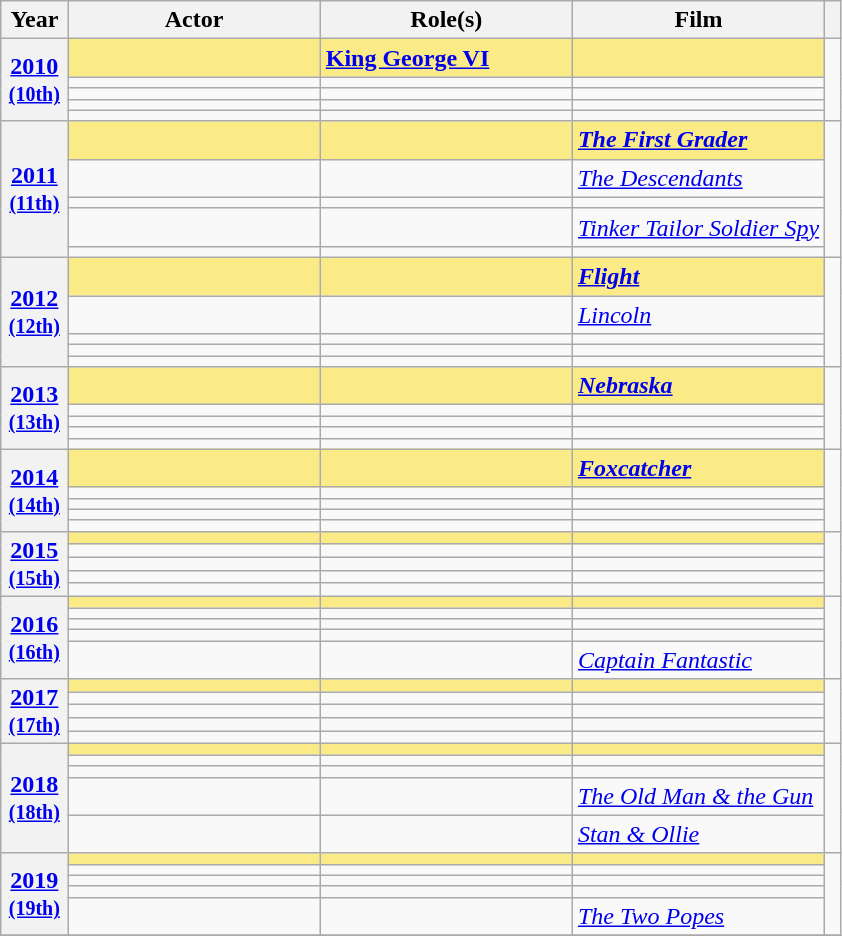<table class="wikitable sortable">
<tr>
<th scope="col" style="width:8%;">Year</th>
<th scope="col" style="width:30%;">Actor</th>
<th scope="col" style="width:30%;">Role(s)</th>
<th scope="col" style="width:30%;">Film</th>
<th scope="col" style="width:2%;" class="unsortable"></th>
</tr>
<tr>
<th scope="row" rowspan=5 style="text-align:center"><a href='#'>2010</a> <br><small><a href='#'>(10th)</a> </small></th>
<td style="background:#FAEB86;"><strong></strong></td>
<td style="background:#FAEB86;"><strong><a href='#'>King George VI</a></strong></td>
<td style="background:#FAEB86;"><strong></strong></td>
<td rowspan=5></td>
</tr>
<tr>
<td></td>
<td></td>
<td></td>
</tr>
<tr>
<td></td>
<td></td>
<td></td>
</tr>
<tr>
<td></td>
<td></td>
<td></td>
</tr>
<tr>
<td></td>
<td></td>
<td></td>
</tr>
<tr>
<th scope="row" rowspan=5 style="text-align:center"><a href='#'>2011</a> <br><small><a href='#'>(11th)</a> </small></th>
<td style="background:#FAEB86;"><strong></strong></td>
<td style="background:#FAEB86;"><strong></strong></td>
<td style="background:#FAEB86;"><strong><em><a href='#'>The First Grader</a></em></strong></td>
<td rowspan=5></td>
</tr>
<tr>
<td></td>
<td></td>
<td><em><a href='#'>The Descendants</a></em></td>
</tr>
<tr>
<td></td>
<td></td>
<td></td>
</tr>
<tr>
<td></td>
<td></td>
<td><em><a href='#'>Tinker Tailor Soldier Spy</a></em></td>
</tr>
<tr>
<td></td>
<td></td>
<td></td>
</tr>
<tr>
<th scope="row" rowspan=5 style="text-align:center"><a href='#'>2012</a> <br><small><a href='#'>(12th)</a> </small></th>
<td style="background:#FAEB86;"><strong></strong></td>
<td style="background:#FAEB86;"><strong></strong></td>
<td style="background:#FAEB86;"><strong><em><a href='#'>Flight</a></em></strong></td>
<td rowspan=5></td>
</tr>
<tr>
<td></td>
<td></td>
<td><em><a href='#'>Lincoln</a></em></td>
</tr>
<tr>
<td></td>
<td></td>
<td></td>
</tr>
<tr>
<td></td>
<td></td>
<td></td>
</tr>
<tr>
<td></td>
<td></td>
<td></td>
</tr>
<tr>
<th scope="row" rowspan=5 style="text-align:center"><a href='#'>2013</a> <br><small><a href='#'>(13th)</a> </small></th>
<td style="background:#FAEB86;"><strong></strong></td>
<td style="background:#FAEB86;"><strong></strong></td>
<td style="background:#FAEB86;"><strong><em><a href='#'>Nebraska</a></em></strong></td>
<td rowspan=5></td>
</tr>
<tr>
<td></td>
<td></td>
<td></td>
</tr>
<tr>
<td></td>
<td></td>
<td></td>
</tr>
<tr>
<td></td>
<td></td>
<td></td>
</tr>
<tr>
<td></td>
<td></td>
<td></td>
</tr>
<tr>
<th scope="row" rowspan=5 style="text-align:center"><a href='#'>2014</a> <br><small><a href='#'>(14th)</a> </small></th>
<td style="background:#FAEB86;"><strong></strong></td>
<td style="background:#FAEB86;"><strong></strong></td>
<td style="background:#FAEB86;"><strong><em><a href='#'>Foxcatcher</a></em></strong></td>
<td rowspan=5></td>
</tr>
<tr>
<td></td>
<td></td>
<td></td>
</tr>
<tr>
<td></td>
<td></td>
<td></td>
</tr>
<tr>
<td></td>
<td></td>
<td></td>
</tr>
<tr>
<td></td>
<td></td>
<td></td>
</tr>
<tr>
<th scope="row" rowspan=5 style="text-align:center"><a href='#'>2015</a> <br><small><a href='#'>(15th)</a> </small></th>
<td style="background:#FAEB86;"><strong></strong></td>
<td style="background:#FAEB86;"><strong></strong></td>
<td style="background:#FAEB86;"><strong></strong></td>
<td rowspan=5></td>
</tr>
<tr>
<td></td>
<td></td>
<td></td>
</tr>
<tr>
<td></td>
<td></td>
<td></td>
</tr>
<tr>
<td></td>
<td></td>
<td></td>
</tr>
<tr>
<td></td>
<td></td>
<td></td>
</tr>
<tr>
<th scope="row" rowspan=5 style="text-align:center"><a href='#'>2016</a> <br><small><a href='#'>(16th)</a> </small></th>
<td style="background:#FAEB86;"><strong></strong></td>
<td style="background:#FAEB86;"><strong></strong></td>
<td style="background:#FAEB86;"><strong></strong></td>
<td rowspan=5></td>
</tr>
<tr>
<td></td>
<td></td>
<td></td>
</tr>
<tr>
<td></td>
<td></td>
<td></td>
</tr>
<tr>
<td></td>
<td></td>
<td></td>
</tr>
<tr>
<td></td>
<td></td>
<td><em><a href='#'>Captain Fantastic</a></em></td>
</tr>
<tr>
<th scope="row" rowspan=5 style="text-align:center"><a href='#'>2017</a> <br><small><a href='#'>(17th)</a> </small></th>
<td style="background:#FAEB86;"><strong></strong></td>
<td style="background:#FAEB86;"><strong></strong></td>
<td style="background:#FAEB86;"><strong></strong></td>
<td rowspan=5></td>
</tr>
<tr>
<td></td>
<td></td>
<td></td>
</tr>
<tr>
<td></td>
<td></td>
<td></td>
</tr>
<tr>
<td></td>
<td></td>
<td></td>
</tr>
<tr>
<td></td>
<td></td>
<td></td>
</tr>
<tr>
<th scope="row" rowspan=5 style="text-align:center"><a href='#'>2018</a> <br><small><a href='#'>(18th)</a> </small></th>
<td style="background:#FAEB86;"><strong></strong></td>
<td style="background:#FAEB86;"><strong></strong></td>
<td style="background:#FAEB86;"><strong></strong></td>
<td rowspan=5></td>
</tr>
<tr>
<td></td>
<td></td>
<td></td>
</tr>
<tr>
<td></td>
<td></td>
<td></td>
</tr>
<tr>
<td></td>
<td></td>
<td><em><a href='#'>The Old Man & the Gun</a></em></td>
</tr>
<tr>
<td></td>
<td></td>
<td><em><a href='#'>Stan & Ollie</a></em></td>
</tr>
<tr>
<th scope="row" rowspan=5 style="text-align:center"><a href='#'>2019</a> <br><small><a href='#'>(19th)</a> </small></th>
<td style="background:#FAEB86;"><strong></strong></td>
<td style="background:#FAEB86;"><strong></strong></td>
<td style="background:#FAEB86;"><strong></strong></td>
<td rowspan=5></td>
</tr>
<tr>
<td></td>
<td></td>
<td></td>
</tr>
<tr>
<td></td>
<td></td>
<td></td>
</tr>
<tr>
<td></td>
<td></td>
<td></td>
</tr>
<tr>
<td></td>
<td></td>
<td><em><a href='#'>The Two Popes</a></em></td>
</tr>
<tr>
</tr>
</table>
